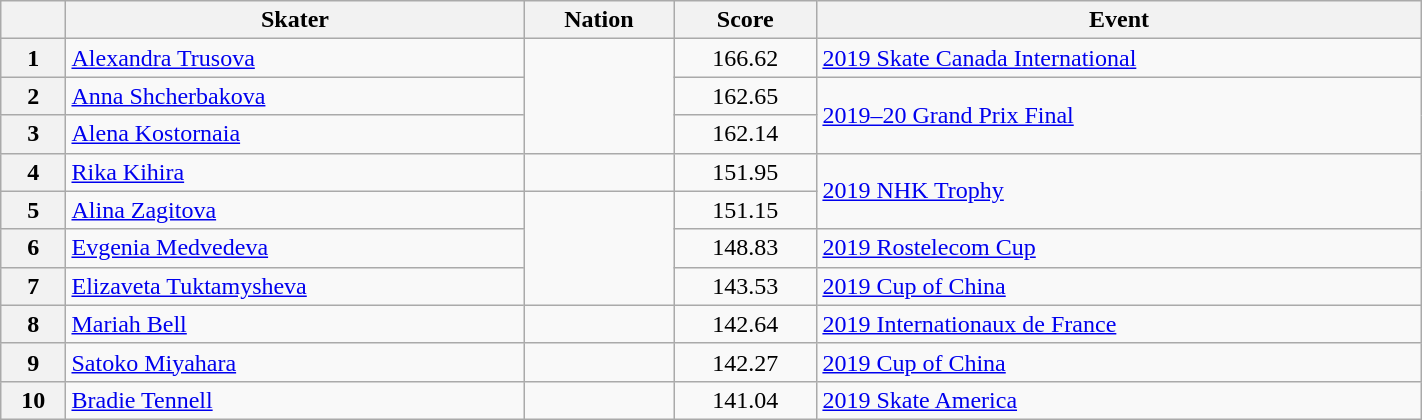<table class="wikitable sortable" style="text-align:left; width:75%">
<tr>
<th scope="col"></th>
<th scope="col">Skater</th>
<th scope="col">Nation</th>
<th scope="col">Score</th>
<th scope="col">Event</th>
</tr>
<tr>
<th scope="row">1</th>
<td><a href='#'>Alexandra Trusova</a></td>
<td rowspan="3"></td>
<td style="text-align:center;">166.62</td>
<td><a href='#'>2019 Skate Canada International</a></td>
</tr>
<tr>
<th scope="row">2</th>
<td><a href='#'>Anna Shcherbakova</a></td>
<td style="text-align:center;">162.65</td>
<td rowspan="2"><a href='#'>2019–20 Grand Prix Final</a></td>
</tr>
<tr>
<th scope="row">3</th>
<td><a href='#'>Alena Kostornaia</a></td>
<td style="text-align:center;">162.14</td>
</tr>
<tr>
<th scope="row">4</th>
<td><a href='#'>Rika Kihira</a></td>
<td></td>
<td style="text-align:center;">151.95</td>
<td rowspan="2"><a href='#'>2019 NHK Trophy</a></td>
</tr>
<tr>
<th scope="row">5</th>
<td><a href='#'>Alina Zagitova</a></td>
<td rowspan="3"></td>
<td style="text-align:center;">151.15</td>
</tr>
<tr>
<th scope="row">6</th>
<td><a href='#'>Evgenia Medvedeva</a></td>
<td style="text-align:center;">148.83</td>
<td><a href='#'>2019 Rostelecom Cup</a></td>
</tr>
<tr>
<th scope="row">7</th>
<td><a href='#'>Elizaveta Tuktamysheva</a></td>
<td style="text-align:center;">143.53</td>
<td><a href='#'>2019 Cup of China</a></td>
</tr>
<tr>
<th scope="row">8</th>
<td><a href='#'>Mariah Bell</a></td>
<td></td>
<td style="text-align:center;">142.64</td>
<td><a href='#'>2019 Internationaux de France</a></td>
</tr>
<tr>
<th scope="row">9</th>
<td><a href='#'>Satoko Miyahara</a></td>
<td></td>
<td style="text-align:center;">142.27</td>
<td><a href='#'>2019 Cup of China</a></td>
</tr>
<tr>
<th scope="row">10</th>
<td><a href='#'>Bradie Tennell</a></td>
<td></td>
<td style="text-align:center;">141.04</td>
<td><a href='#'>2019 Skate America</a></td>
</tr>
</table>
